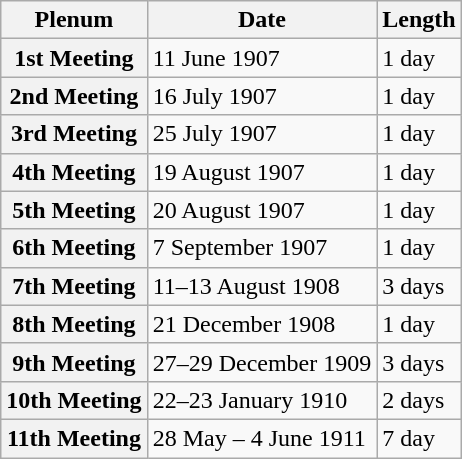<table class="wikitable sortable plainrowheaders">
<tr>
<th scope="col">Plenum</th>
<th scope="col">Date</th>
<th scope="col">Length</th>
</tr>
<tr>
<th scope="row">1st Meeting</th>
<td data-sort-value="2">11 June 1907</td>
<td>1 day</td>
</tr>
<tr>
<th scope="row">2nd Meeting</th>
<td data-sort-value="3">16 July 1907</td>
<td>1 day</td>
</tr>
<tr>
<th scope="row">3rd Meeting</th>
<td data-sort-value="4">25 July 1907</td>
<td>1 day</td>
</tr>
<tr>
<th scope="row">4th Meeting</th>
<td data-sort-value="5">19 August 1907</td>
<td>1 day</td>
</tr>
<tr>
<th scope="row">5th Meeting</th>
<td data-sort-value="6">20 August 1907</td>
<td>1 day</td>
</tr>
<tr>
<th scope="row">6th Meeting</th>
<td data-sort-value="7">7 September 1907</td>
<td>1 day</td>
</tr>
<tr>
<th scope="row">7th Meeting</th>
<td data-sort-value="8">11–13 August 1908</td>
<td>3 days</td>
</tr>
<tr>
<th scope="row">8th Meeting</th>
<td data-sort-value="9">21 December 1908</td>
<td>1 day</td>
</tr>
<tr>
<th scope="row">9th Meeting</th>
<td data-sort-value="10">27–29 December 1909</td>
<td>3 days</td>
</tr>
<tr>
<th scope="row">10th Meeting</th>
<td data-sort-value="11">22–23 January 1910</td>
<td>2 days</td>
</tr>
<tr>
<th scope="row">11th Meeting</th>
<td data-sort-value="12">28 May – 4 June 1911</td>
<td>7 day</td>
</tr>
</table>
